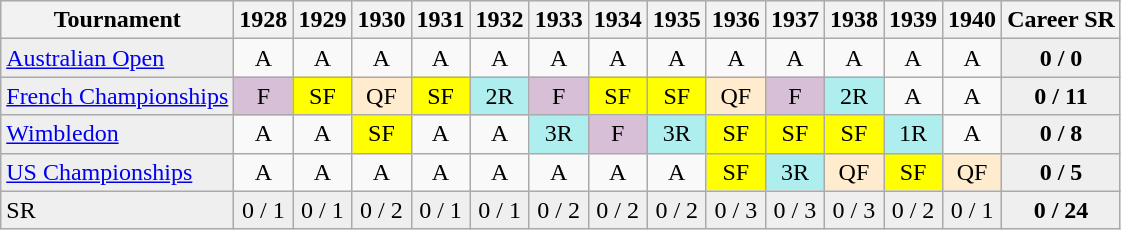<table class="wikitable">
<tr style="background:#efefef;">
<th>Tournament</th>
<th>1928</th>
<th>1929</th>
<th>1930</th>
<th>1931</th>
<th>1932</th>
<th>1933</th>
<th>1934</th>
<th>1935</th>
<th>1936</th>
<th>1937</th>
<th>1938</th>
<th>1939</th>
<th>1940</th>
<th>Career SR</th>
</tr>
<tr>
<td style="background:#EFEFEF;"><a href='#'>Australian Open</a></td>
<td align="center">A</td>
<td align="center">A</td>
<td align="center">A</td>
<td align="center">A</td>
<td align="center">A</td>
<td align="center">A</td>
<td align="center">A</td>
<td align="center">A</td>
<td align="center">A</td>
<td align="center">A</td>
<td align="center">A</td>
<td align="center">A</td>
<td align="center">A</td>
<td align="center" style="background:#EFEFEF;"><strong>0 / 0</strong></td>
</tr>
<tr>
<td style="background:#EFEFEF;"><a href='#'>French Championships</a></td>
<td align="center" style="background:#d8bfd8;">F</td>
<td align="center" style="background:yellow;">SF</td>
<td align="center" style="background:#ffebcd;">QF</td>
<td align="center" style="background:yellow;">SF</td>
<td align="center" style="background:#afeeee;">2R</td>
<td align="center" style="background:#d8bfd8;">F</td>
<td align="center" style="background:yellow;">SF</td>
<td align="center" style="background:yellow;">SF</td>
<td align="center" style="background:#ffebcd;">QF</td>
<td align="center" style="background:#d8bfd8;">F</td>
<td align="center" style="background:#afeeee;">2R</td>
<td align="center">A</td>
<td align="center">A</td>
<td align="center" style="background:#EFEFEF;"><strong>0 / 11</strong></td>
</tr>
<tr>
<td style="background:#EFEFEF;"><a href='#'>Wimbledon</a></td>
<td align="center">A</td>
<td align="center">A</td>
<td align="center" style="background:yellow;">SF</td>
<td align="center">A</td>
<td align="center">A</td>
<td align="center" style="background:#afeeee;">3R</td>
<td align="center" style="background:#d8bfd8;">F</td>
<td align="center" style="background:#afeeee;">3R</td>
<td align="center" style="background:yellow;">SF</td>
<td align="center" style="background:yellow;">SF</td>
<td align="center" style="background:yellow;">SF</td>
<td align="center" style="background:#afeeee;">1R</td>
<td align="center">A</td>
<td align="center" style="background:#EFEFEF;"><strong>0 / 8</strong></td>
</tr>
<tr>
<td style="background:#EFEFEF;"><a href='#'>US Championships</a></td>
<td align="center">A</td>
<td align="center">A</td>
<td align="center">A</td>
<td align="center">A</td>
<td align="center">A</td>
<td align="center">A</td>
<td align="center">A</td>
<td align="center">A</td>
<td align="center" style="background:yellow;">SF</td>
<td align="center" style="background:#afeeee;">3R</td>
<td align="center" style="background:#ffebcd;">QF</td>
<td align="center" style="background:yellow;">SF</td>
<td align="center" style="background:#ffebcd;">QF</td>
<td align="center" style="background:#EFEFEF;"><strong>0 / 5</strong></td>
</tr>
<tr>
<td style="background:#EFEFEF;">SR</td>
<td align="center" style="background:#EFEFEF;">0 / 1</td>
<td align="center" style="background:#EFEFEF;">0 / 1</td>
<td align="center" style="background:#EFEFEF;">0 / 2</td>
<td align="center" style="background:#EFEFEF;">0 / 1</td>
<td align="center" style="background:#EFEFEF;">0 / 1</td>
<td align="center" style="background:#EFEFEF;">0 / 2</td>
<td align="center" style="background:#EFEFEF;">0 / 2</td>
<td align="center" style="background:#EFEFEF;">0 / 2</td>
<td align="center" style="background:#EFEFEF;">0 / 3</td>
<td align="center" style="background:#EFEFEF;">0 / 3</td>
<td align="center" style="background:#EFEFEF;">0 / 3</td>
<td align="center" style="background:#EFEFEF;">0 / 2</td>
<td align="center" style="background:#EFEFEF;">0 / 1</td>
<td align="center" style="background:#EFEFEF;"><strong>0 / 24</strong></td>
</tr>
</table>
